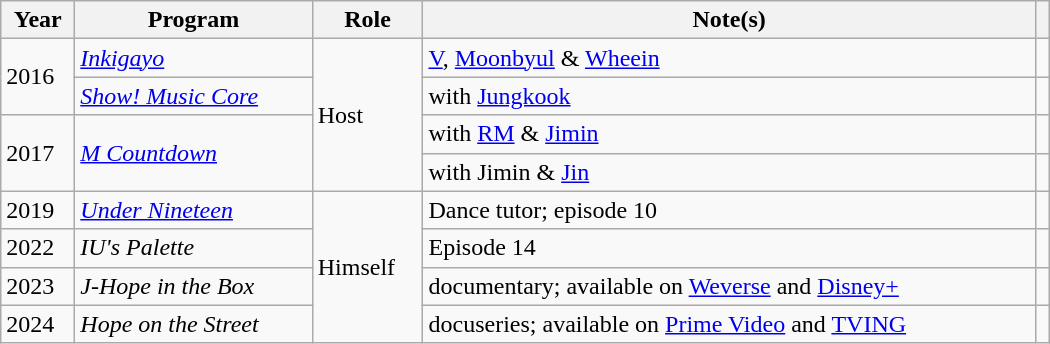<table class="wikitable sortable" style="width:700px">
<tr>
<th>Year</th>
<th>Program</th>
<th>Role</th>
<th>Note(s)</th>
<th class="unsortable"></th>
</tr>
<tr>
<td rowspan="2">2016</td>
<td><em><a href='#'>Inkigayo</a></em></td>
<td rowspan="4">Host</td>
<td><a href='#'>V</a>, <a href='#'>Moonbyul</a> & <a href='#'>Wheein</a></td>
<td></td>
</tr>
<tr>
<td><em><a href='#'>Show! Music Core</a></em></td>
<td>with <a href='#'>Jungkook</a></td>
<td></td>
</tr>
<tr>
<td rowspan="2">2017</td>
<td rowspan="2"><em><a href='#'>M Countdown</a></em></td>
<td>with <a href='#'>RM</a> & <a href='#'>Jimin</a></td>
<td></td>
</tr>
<tr>
<td>with Jimin & <a href='#'>Jin</a></td>
<td></td>
</tr>
<tr>
<td>2019</td>
<td><em><a href='#'>Under Nineteen</a></em></td>
<td rowspan="4">Himself</td>
<td>Dance tutor; episode 10</td>
<td></td>
</tr>
<tr>
<td>2022</td>
<td><em>IU's Palette</em></td>
<td>Episode 14</td>
<td></td>
</tr>
<tr>
<td>2023</td>
<td><em>J-Hope in the Box</em></td>
<td>documentary; available on <a href='#'>Weverse</a> and <a href='#'>Disney+</a></td>
<td></td>
</tr>
<tr>
<td>2024</td>
<td><em>Hope on the Street</em></td>
<td>docuseries; available on <a href='#'>Prime Video</a> and <a href='#'>TVING</a></td>
<td></td>
</tr>
</table>
